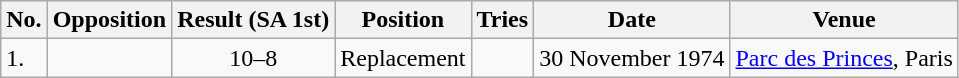<table class="wikitable sortable">
<tr>
<th>No.</th>
<th>Opposition</th>
<th>Result (SA 1st)</th>
<th>Position</th>
<th>Tries</th>
<th>Date</th>
<th>Venue</th>
</tr>
<tr>
<td>1.</td>
<td></td>
<td align="center">10–8</td>
<td>Replacement</td>
<td></td>
<td>30 November 1974</td>
<td><a href='#'>Parc des Princes</a>, Paris</td>
</tr>
</table>
